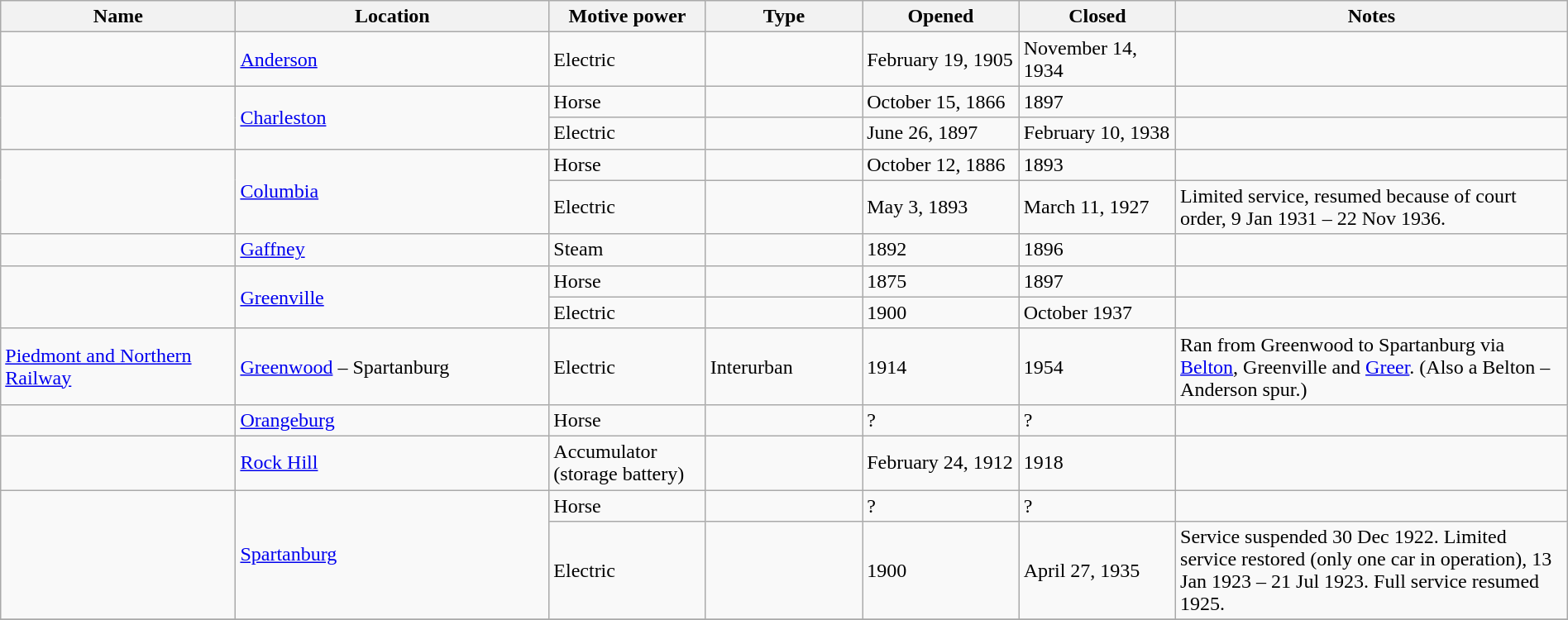<table class="wikitable sortable" width=100%>
<tr>
<th width=15%>Name</th>
<th width=20%>Location</th>
<th width=10%>Motive power</th>
<th width=10%>Type</th>
<th width=10%>Opened</th>
<th width=10%>Closed</th>
<th class="unsortable" width=25%>Notes</th>
</tr>
<tr>
<td> </td>
<td><a href='#'>Anderson</a></td>
<td>Electric</td>
<td> </td>
<td>February 19, 1905</td>
<td>November 14, 1934</td>
<td> </td>
</tr>
<tr>
<td rowspan="2"> </td>
<td rowspan="2"><a href='#'>Charleston</a></td>
<td>Horse</td>
<td> </td>
<td>October 15, 1866</td>
<td>1897</td>
<td> </td>
</tr>
<tr>
<td>Electric</td>
<td> </td>
<td>June 26, 1897</td>
<td>February 10, 1938</td>
<td> </td>
</tr>
<tr>
<td rowspan="2"> </td>
<td rowspan="2"><a href='#'>Columbia</a></td>
<td>Horse</td>
<td> </td>
<td>October 12, 1886</td>
<td>1893</td>
<td> </td>
</tr>
<tr>
<td>Electric</td>
<td> </td>
<td>May 3, 1893</td>
<td>March 11, 1927</td>
<td>Limited service, resumed because of court order, 9 Jan 1931 – 22 Nov 1936.</td>
</tr>
<tr>
<td> </td>
<td><a href='#'>Gaffney</a></td>
<td>Steam</td>
<td> </td>
<td>1892</td>
<td>1896</td>
<td> </td>
</tr>
<tr>
<td rowspan="2"> </td>
<td rowspan="2"><a href='#'>Greenville</a></td>
<td>Horse</td>
<td> </td>
<td>1875</td>
<td>1897</td>
<td> </td>
</tr>
<tr>
<td>Electric</td>
<td> </td>
<td>1900</td>
<td>October 1937</td>
<td> </td>
</tr>
<tr>
<td><a href='#'>Piedmont and Northern Railway</a></td>
<td><a href='#'>Greenwood</a> – Spartanburg</td>
<td>Electric</td>
<td>Interurban</td>
<td>1914</td>
<td>1954</td>
<td>Ran from Greenwood to Spartanburg via <a href='#'>Belton</a>, Greenville and <a href='#'>Greer</a>. (Also a Belton – Anderson spur.)</td>
</tr>
<tr>
<td> </td>
<td><a href='#'>Orangeburg</a></td>
<td>Horse</td>
<td> </td>
<td>?</td>
<td>?</td>
<td> </td>
</tr>
<tr>
<td> </td>
<td><a href='#'>Rock Hill</a></td>
<td>Accumulator (storage battery)</td>
<td> </td>
<td>February 24, 1912</td>
<td>1918</td>
<td> </td>
</tr>
<tr>
<td rowspan="2"> </td>
<td rowspan="2"><a href='#'>Spartanburg</a></td>
<td>Horse</td>
<td> </td>
<td>?</td>
<td>?</td>
<td> </td>
</tr>
<tr>
<td>Electric</td>
<td> </td>
<td>1900</td>
<td>April 27, 1935</td>
<td>Service suspended 30 Dec 1922. Limited service restored (only one car in operation), 13 Jan 1923 – 21 Jul 1923. Full service resumed 1925.</td>
</tr>
<tr>
</tr>
</table>
